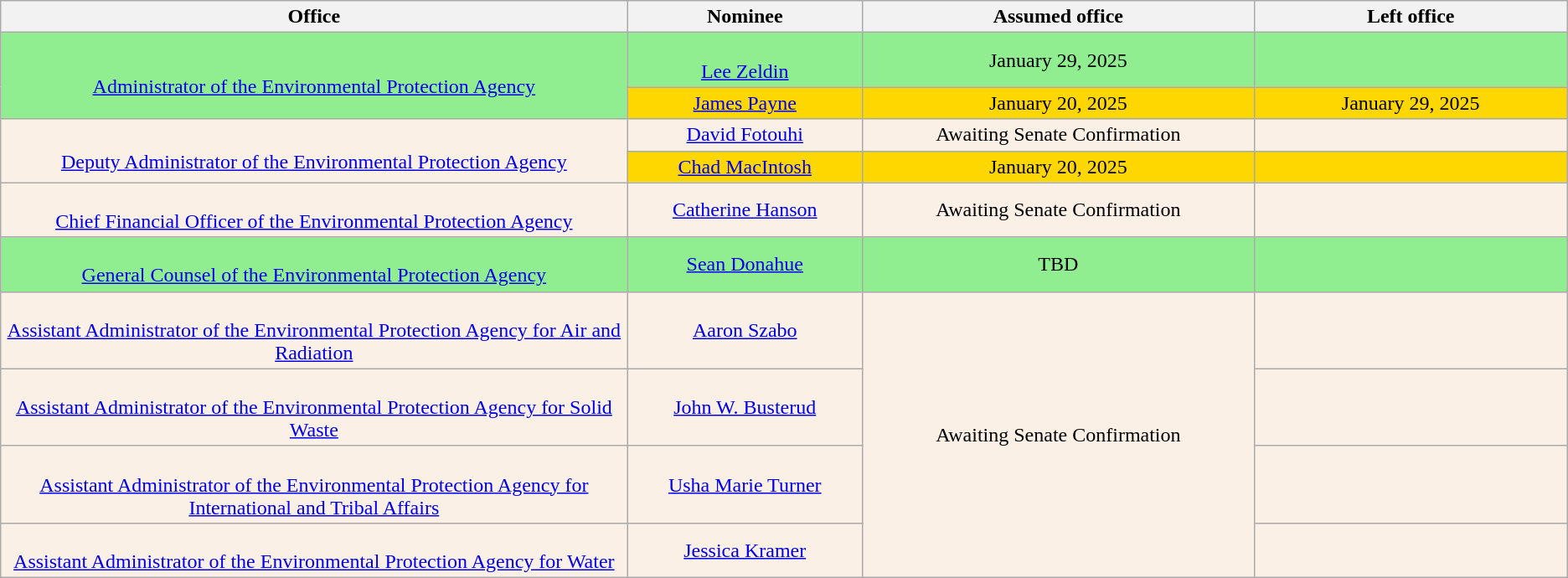<table class="wikitable sortable" style="text-align:center">
<tr>
<th style="width:40%;">Office</th>
<th style="width:15%;">Nominee</th>
<th style="width:25%;" data-sort- type="date">Assumed office</th>
<th style="width:20%;" data-sort- type="date">Left office</th>
</tr>
<tr style="background:lightgreen">
<td rowspan="2"><br><a href='#'>Administrator of the Environmental Protection Agency</a></td>
<td><br><a href='#'>Lee Zeldin</a></td>
<td>January 29, 2025<br></td>
<td></td>
</tr>
<tr style="background:gold">
<td><a href='#'>James Payne</a></td>
<td>January 20, 2025</td>
<td>January 29, 2025</td>
</tr>
<tr style="background:linen">
<td rowspan="2"><br><a href='#'>Deputy Administrator of the Environmental Protection Agency</a></td>
<td><a href='#'>David Fotouhi</a></td>
<td>Awaiting Senate Confirmation</td>
<td></td>
</tr>
<tr style="background:gold">
<td><a href='#'>Chad MacIntosh</a></td>
<td>January 20, 2025</td>
<td></td>
</tr>
<tr style="background:linen">
<td><br><a href='#'>Chief Financial Officer of the Environmental Protection Agency</a></td>
<td><a href='#'>Catherine Hanson</a></td>
<td>Awaiting Senate Confirmation</td>
<td></td>
</tr>
<tr style="background:lightgreen">
<td><br><a href='#'>General Counsel of the Environmental Protection Agency</a></td>
<td><a href='#'>Sean Donahue</a></td>
<td>TBD<br></td>
<td></td>
</tr>
<tr style="background:linen">
<td><br><a href='#'>Assistant Administrator of the Environmental Protection Agency for Air and Radiation</a></td>
<td><a href='#'>Aaron Szabo</a></td>
<td rowspan="4">Awaiting Senate Confirmation</td>
<td></td>
</tr>
<tr style="background:linen">
<td><br><a href='#'>Assistant Administrator of the Environmental Protection Agency for Solid Waste</a></td>
<td><a href='#'>John W. Busterud</a></td>
<td></td>
</tr>
<tr style="background:linen">
<td><br><a href='#'>Assistant Administrator of the Environmental Protection Agency for International and Tribal Affairs</a></td>
<td><a href='#'>Usha Marie Turner</a></td>
<td></td>
</tr>
<tr style="background:linen">
<td><br><a href='#'>Assistant Administrator of the Environmental Protection Agency for Water</a></td>
<td><a href='#'>Jessica Kramer</a></td>
<td></td>
</tr>
</table>
